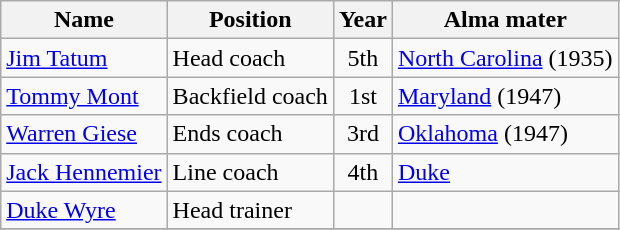<table class="wikitable" style="border: 10; align: right">
<tr>
<th>Name</th>
<th>Position</th>
<th>Year</th>
<th>Alma mater</th>
</tr>
<tr>
<td><a href='#'>Jim Tatum</a></td>
<td>Head coach</td>
<td align=center>5th</td>
<td><a href='#'>North Carolina</a> (1935)</td>
</tr>
<tr>
<td><a href='#'>Tommy Mont</a></td>
<td>Backfield coach</td>
<td align=center>1st</td>
<td><a href='#'>Maryland</a> (1947)</td>
</tr>
<tr>
<td><a href='#'>Warren Giese</a></td>
<td>Ends coach</td>
<td align=center>3rd</td>
<td><a href='#'>Oklahoma</a> (1947)</td>
</tr>
<tr>
<td><a href='#'>Jack Hennemier</a></td>
<td>Line coach</td>
<td align=center>4th</td>
<td><a href='#'>Duke</a></td>
</tr>
<tr>
<td><a href='#'>Duke Wyre</a></td>
<td>Head trainer</td>
<td align=center></td>
<td></td>
</tr>
<tr>
</tr>
</table>
